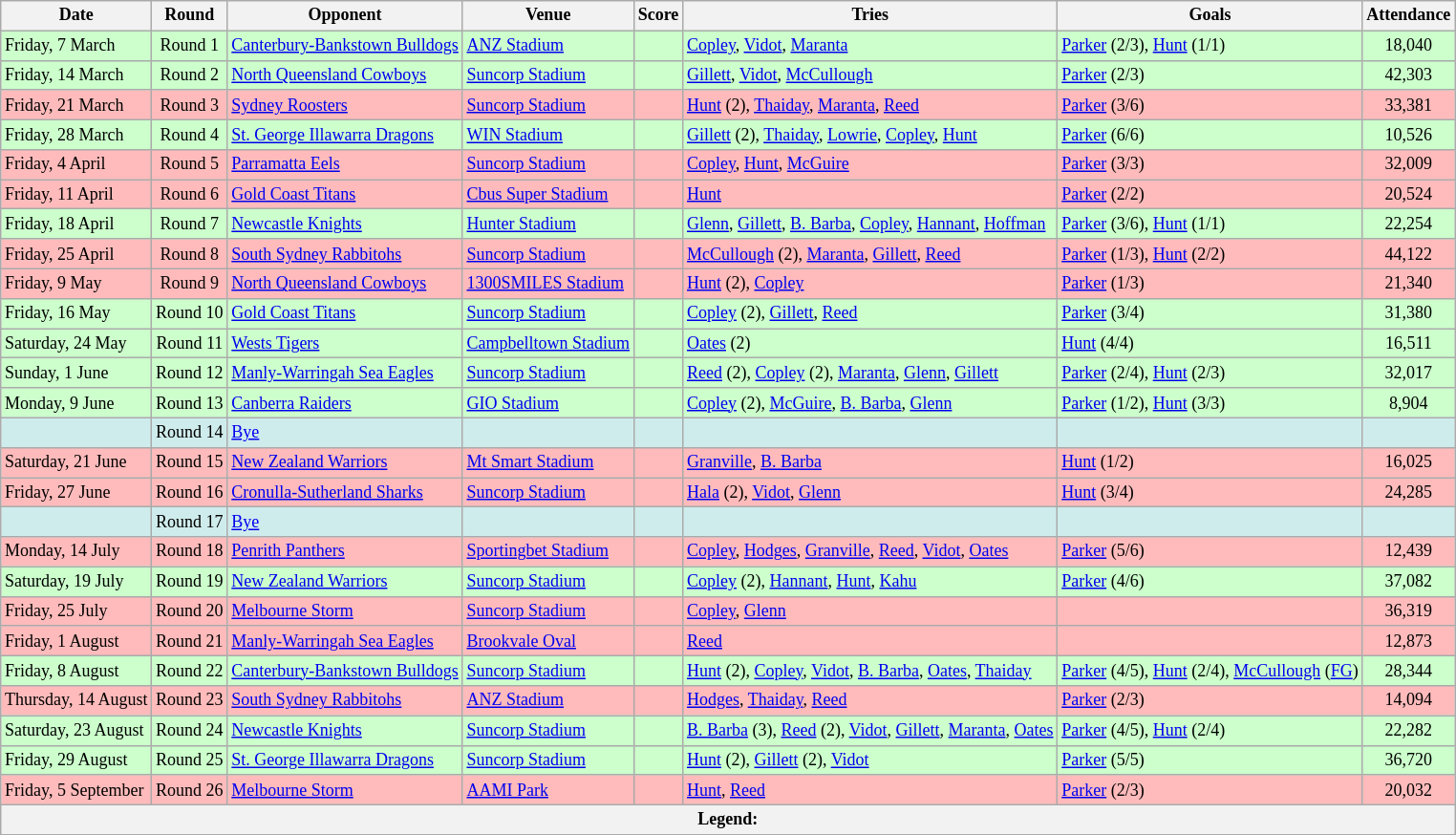<table class="wikitable" style="font-size:75%;">
<tr>
<th>Date</th>
<th>Round</th>
<th>Opponent</th>
<th>Venue</th>
<th>Score</th>
<th>Tries</th>
<th>Goals</th>
<th>Attendance</th>
</tr>
<tr bgcolor=#CCFFCC>
<td>Friday, 7 March</td>
<td style="text-align:center;">Round 1</td>
<td> <a href='#'>Canterbury-Bankstown Bulldogs</a></td>
<td><a href='#'>ANZ Stadium</a></td>
<td style="text-align:center;"></td>
<td><a href='#'>Copley</a>, <a href='#'>Vidot</a>, <a href='#'>Maranta</a></td>
<td><a href='#'>Parker</a> (2/3), <a href='#'>Hunt</a> (1/1)</td>
<td style="text-align:center;">18,040</td>
</tr>
<tr bgcolor=#CCFFCC>
<td>Friday, 14 March</td>
<td style="text-align:center;">Round 2</td>
<td> <a href='#'>North Queensland Cowboys</a></td>
<td><a href='#'>Suncorp Stadium</a></td>
<td style="text-align:center;"></td>
<td><a href='#'>Gillett</a>, <a href='#'>Vidot</a>, <a href='#'>McCullough</a></td>
<td><a href='#'>Parker</a> (2/3)</td>
<td style="text-align:center;">42,303</td>
</tr>
<tr bgcolor=#FFBBBB>
<td>Friday, 21 March</td>
<td style="text-align:center;">Round 3</td>
<td> <a href='#'>Sydney Roosters</a></td>
<td><a href='#'>Suncorp Stadium</a></td>
<td style="text-align:center;"></td>
<td><a href='#'>Hunt</a> (2), <a href='#'>Thaiday</a>, <a href='#'>Maranta</a>, <a href='#'>Reed</a></td>
<td><a href='#'>Parker</a> (3/6)</td>
<td style="text-align:center;">33,381</td>
</tr>
<tr bgcolor=#CCFFCC>
<td>Friday, 28 March</td>
<td style="text-align:center;">Round 4</td>
<td> <a href='#'>St. George Illawarra Dragons</a></td>
<td><a href='#'>WIN Stadium</a></td>
<td style="text-align:center;"></td>
<td><a href='#'>Gillett</a> (2), <a href='#'>Thaiday</a>, <a href='#'>Lowrie</a>, <a href='#'>Copley</a>, <a href='#'>Hunt</a></td>
<td><a href='#'>Parker</a> (6/6)</td>
<td style="text-align:center;">10,526</td>
</tr>
<tr bgcolor=#FFBBBB>
<td>Friday, 4 April</td>
<td style="text-align:center;">Round 5</td>
<td> <a href='#'>Parramatta Eels</a></td>
<td><a href='#'>Suncorp Stadium</a></td>
<td style="text-align:center;"></td>
<td><a href='#'>Copley</a>, <a href='#'>Hunt</a>, <a href='#'>McGuire</a></td>
<td><a href='#'>Parker</a> (3/3)</td>
<td style="text-align:center;">32,009</td>
</tr>
<tr bgcolor=#FFBBBB>
<td>Friday, 11 April</td>
<td style="text-align:center;">Round 6</td>
<td> <a href='#'>Gold Coast Titans</a></td>
<td><a href='#'>Cbus Super Stadium</a></td>
<td style="text-align:center;"></td>
<td><a href='#'>Hunt</a></td>
<td><a href='#'>Parker</a> (2/2)</td>
<td style="text-align:center;">20,524</td>
</tr>
<tr bgcolor=#CCFFCC>
<td>Friday, 18 April</td>
<td style="text-align:center;">Round 7</td>
<td> <a href='#'>Newcastle Knights</a></td>
<td><a href='#'>Hunter Stadium</a></td>
<td style="text-align:center;"></td>
<td><a href='#'>Glenn</a>, <a href='#'>Gillett</a>, <a href='#'>B. Barba</a>, <a href='#'>Copley</a>, <a href='#'>Hannant</a>, <a href='#'>Hoffman</a></td>
<td><a href='#'>Parker</a> (3/6), <a href='#'>Hunt</a> (1/1)</td>
<td style="text-align:center;">22,254</td>
</tr>
<tr bgcolor=#FFBBBB>
<td>Friday, 25 April</td>
<td style="text-align:center;">Round 8</td>
<td> <a href='#'>South Sydney Rabbitohs</a></td>
<td><a href='#'>Suncorp Stadium</a></td>
<td style="text-align:center;"></td>
<td><a href='#'>McCullough</a> (2), <a href='#'>Maranta</a>, <a href='#'>Gillett</a>, <a href='#'>Reed</a></td>
<td><a href='#'>Parker</a> (1/3), <a href='#'>Hunt</a> (2/2)</td>
<td style="text-align:center;">44,122</td>
</tr>
<tr bgcolor=#FFBBBB>
<td>Friday, 9 May</td>
<td style="text-align:center;">Round 9</td>
<td> <a href='#'>North Queensland Cowboys</a></td>
<td><a href='#'>1300SMILES Stadium</a></td>
<td style="text-align:center;"></td>
<td><a href='#'>Hunt</a> (2), <a href='#'>Copley</a></td>
<td><a href='#'>Parker</a> (1/3)</td>
<td style="text-align:center;">21,340</td>
</tr>
<tr bgcolor=#CCFFCC>
<td>Friday, 16 May</td>
<td style="text-align:center;">Round 10</td>
<td> <a href='#'>Gold Coast Titans</a></td>
<td><a href='#'>Suncorp Stadium</a></td>
<td style="text-align:center;"></td>
<td><a href='#'>Copley</a> (2), <a href='#'>Gillett</a>, <a href='#'>Reed</a></td>
<td><a href='#'>Parker</a> (3/4)</td>
<td style="text-align:center;">31,380</td>
</tr>
<tr bgcolor=#CCFFCC>
<td>Saturday, 24 May</td>
<td style="text-align:center;">Round 11</td>
<td> <a href='#'>Wests Tigers</a></td>
<td><a href='#'>Campbelltown Stadium</a></td>
<td style="text-align:center;"></td>
<td><a href='#'>Oates</a> (2)</td>
<td><a href='#'>Hunt</a> (4/4)</td>
<td style="text-align:center;">16,511</td>
</tr>
<tr bgcolor=#CCFFCC>
<td>Sunday, 1 June</td>
<td style="text-align:center;">Round 12</td>
<td> <a href='#'>Manly-Warringah Sea Eagles</a></td>
<td><a href='#'>Suncorp Stadium</a></td>
<td style="text-align:center;"></td>
<td><a href='#'>Reed</a> (2), <a href='#'>Copley</a> (2), <a href='#'>Maranta</a>, <a href='#'>Glenn</a>, <a href='#'>Gillett</a></td>
<td><a href='#'>Parker</a> (2/4), <a href='#'>Hunt</a> (2/3)</td>
<td style="text-align:center;">32,017</td>
</tr>
<tr bgcolor=#CCFFCC>
<td>Monday, 9 June</td>
<td style="text-align:center;">Round 13</td>
<td> <a href='#'>Canberra Raiders</a></td>
<td><a href='#'>GIO Stadium</a></td>
<td style="text-align:center;"></td>
<td><a href='#'>Copley</a> (2), <a href='#'>McGuire</a>, <a href='#'>B. Barba</a>, <a href='#'>Glenn</a></td>
<td><a href='#'>Parker</a> (1/2), <a href='#'>Hunt</a> (3/3)</td>
<td style="text-align:center;">8,904</td>
</tr>
<tr bgcolor=#CFECEC>
<td></td>
<td style="text-align:center;">Round 14</td>
<td><a href='#'>Bye</a></td>
<td></td>
<td></td>
<td></td>
<td></td>
<td></td>
</tr>
<tr bgcolor=#FFBBBB>
<td>Saturday, 21 June</td>
<td style="text-align:center;">Round 15</td>
<td> <a href='#'>New Zealand Warriors</a></td>
<td><a href='#'>Mt Smart Stadium</a></td>
<td style="text-align:center;"></td>
<td><a href='#'>Granville</a>, <a href='#'>B. Barba</a></td>
<td><a href='#'>Hunt</a> (1/2)</td>
<td style="text-align:center;">16,025</td>
</tr>
<tr bgcolor=#FFBBBB>
<td>Friday, 27 June</td>
<td style="text-align:center;">Round 16</td>
<td> <a href='#'>Cronulla-Sutherland Sharks</a></td>
<td><a href='#'>Suncorp Stadium</a></td>
<td style="text-align:center;"></td>
<td><a href='#'>Hala</a> (2), <a href='#'>Vidot</a>, <a href='#'>Glenn</a></td>
<td><a href='#'>Hunt</a> (3/4)</td>
<td style="text-align:center;">24,285</td>
</tr>
<tr bgcolor=#CFECEC>
<td></td>
<td style="text-align:center;">Round 17</td>
<td><a href='#'>Bye</a></td>
<td></td>
<td></td>
<td></td>
<td></td>
<td></td>
</tr>
<tr bgcolor=#FFBBBB>
<td>Monday, 14 July</td>
<td style="text-align:center;">Round 18</td>
<td> <a href='#'>Penrith Panthers</a></td>
<td><a href='#'>Sportingbet Stadium</a></td>
<td style="text-align:center;"></td>
<td><a href='#'>Copley</a>, <a href='#'>Hodges</a>, <a href='#'>Granville</a>, <a href='#'>Reed</a>, <a href='#'>Vidot</a>, <a href='#'>Oates</a></td>
<td><a href='#'>Parker</a> (5/6)</td>
<td style="text-align:center;">12,439</td>
</tr>
<tr bgcolor=#CCFFCC>
<td>Saturday, 19 July</td>
<td style="text-align:center;">Round 19</td>
<td> <a href='#'>New Zealand Warriors</a></td>
<td><a href='#'>Suncorp Stadium</a></td>
<td style="text-align:center;"></td>
<td><a href='#'>Copley</a> (2), <a href='#'>Hannant</a>, <a href='#'>Hunt</a>, <a href='#'>Kahu</a></td>
<td><a href='#'>Parker</a> (4/6)</td>
<td style="text-align:center;">37,082</td>
</tr>
<tr bgcolor=#FFBBBB>
<td>Friday, 25 July</td>
<td style="text-align:center;">Round 20</td>
<td> <a href='#'>Melbourne Storm</a></td>
<td><a href='#'>Suncorp Stadium</a></td>
<td style="text-align:center;"></td>
<td><a href='#'>Copley</a>, <a href='#'>Glenn</a></td>
<td></td>
<td style="text-align:center;">36,319</td>
</tr>
<tr bgcolor=#FFBBBB>
<td>Friday, 1 August</td>
<td style="text-align:center;">Round 21</td>
<td> <a href='#'>Manly-Warringah Sea Eagles</a></td>
<td><a href='#'>Brookvale Oval</a></td>
<td style="text-align:center;"></td>
<td><a href='#'>Reed</a></td>
<td></td>
<td style="text-align:center;">12,873</td>
</tr>
<tr bgcolor=#CCFFCC>
<td>Friday, 8 August</td>
<td style="text-align:center;">Round 22</td>
<td> <a href='#'>Canterbury-Bankstown Bulldogs</a></td>
<td><a href='#'>Suncorp Stadium</a></td>
<td style="text-align:center;"></td>
<td><a href='#'>Hunt</a> (2), <a href='#'>Copley</a>, <a href='#'>Vidot</a>, <a href='#'>B. Barba</a>, <a href='#'>Oates</a>, <a href='#'>Thaiday</a></td>
<td><a href='#'>Parker</a> (4/5), <a href='#'>Hunt</a> (2/4), <a href='#'>McCullough</a> (<a href='#'>FG</a>)</td>
<td style="text-align:center;">28,344</td>
</tr>
<tr bgcolor=#FFBBBB>
<td>Thursday, 14 August</td>
<td style="text-align:center;">Round 23</td>
<td> <a href='#'>South Sydney Rabbitohs</a></td>
<td><a href='#'>ANZ Stadium</a></td>
<td style="text-align:center;"></td>
<td><a href='#'>Hodges</a>, <a href='#'>Thaiday</a>, <a href='#'>Reed</a></td>
<td><a href='#'>Parker</a> (2/3)</td>
<td style="text-align:center;">14,094</td>
</tr>
<tr bgcolor=#CCFFCC>
<td>Saturday, 23 August</td>
<td style="text-align:center;">Round 24</td>
<td> <a href='#'>Newcastle Knights</a></td>
<td><a href='#'>Suncorp Stadium</a></td>
<td style="text-align:center;"></td>
<td><a href='#'>B. Barba</a> (3), <a href='#'>Reed</a> (2), <a href='#'>Vidot</a>, <a href='#'>Gillett</a>, <a href='#'>Maranta</a>, <a href='#'>Oates</a></td>
<td><a href='#'>Parker</a> (4/5), <a href='#'>Hunt</a> (2/4)</td>
<td style="text-align:center;">22,282</td>
</tr>
<tr bgcolor=#CCFFCC>
<td>Friday, 29 August</td>
<td style="text-align:center;">Round 25</td>
<td> <a href='#'>St. George Illawarra Dragons</a></td>
<td><a href='#'>Suncorp Stadium</a></td>
<td style="text-align:center;"></td>
<td><a href='#'>Hunt</a> (2), <a href='#'>Gillett</a> (2), <a href='#'>Vidot</a></td>
<td><a href='#'>Parker</a> (5/5)</td>
<td style="text-align:center;">36,720</td>
</tr>
<tr bgcolor=#FFBBBB>
<td>Friday, 5 September</td>
<td style="text-align:center;">Round 26</td>
<td> <a href='#'>Melbourne Storm</a></td>
<td><a href='#'>AAMI Park</a></td>
<td style="text-align:center;"></td>
<td><a href='#'>Hunt</a>, <a href='#'>Reed</a></td>
<td><a href='#'>Parker</a> (2/3)</td>
<td style="text-align:center;">20,032</td>
</tr>
<tr>
<th colspan="11"><strong>Legend</strong>:    </th>
</tr>
<tr>
</tr>
</table>
